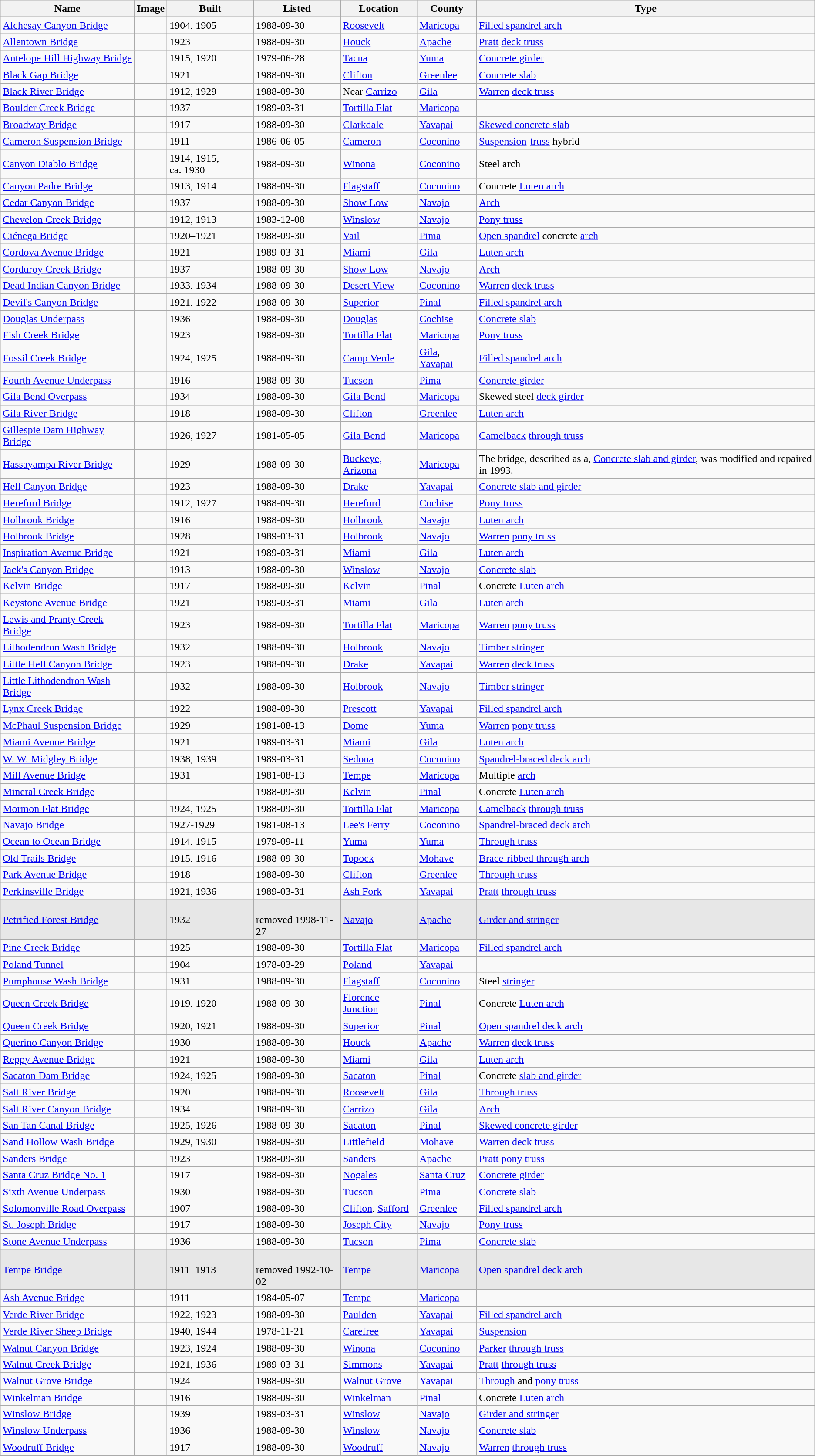<table class="wikitable sortable">
<tr>
<th>Name</th>
<th>Image</th>
<th>Built</th>
<th>Listed</th>
<th>Location</th>
<th>County</th>
<th>Type</th>
</tr>
<tr>
<td><a href='#'>Alchesay Canyon Bridge</a></td>
<td></td>
<td>1904, 1905</td>
<td>1988-09-30</td>
<td><a href='#'>Roosevelt</a><br><small></small></td>
<td><a href='#'>Maricopa</a></td>
<td><a href='#'>Filled spandrel arch</a></td>
</tr>
<tr>
<td><a href='#'>Allentown Bridge</a></td>
<td></td>
<td>1923</td>
<td>1988-09-30</td>
<td><a href='#'>Houck</a><br><small></small></td>
<td><a href='#'>Apache</a></td>
<td><a href='#'>Pratt</a> <a href='#'>deck truss</a></td>
</tr>
<tr>
<td><a href='#'>Antelope Hill Highway Bridge</a></td>
<td></td>
<td>1915, 1920</td>
<td>1979-06-28</td>
<td><a href='#'>Tacna</a><br><small></small></td>
<td><a href='#'>Yuma</a></td>
<td><a href='#'>Concrete girder</a></td>
</tr>
<tr>
<td><a href='#'>Black Gap Bridge</a></td>
<td></td>
<td>1921</td>
<td>1988-09-30</td>
<td><a href='#'>Clifton</a><br><small></small></td>
<td><a href='#'>Greenlee</a></td>
<td><a href='#'>Concrete slab</a></td>
</tr>
<tr>
<td><a href='#'>Black River Bridge</a></td>
<td></td>
<td>1912, 1929</td>
<td>1988-09-30</td>
<td>Near <a href='#'>Carrizo</a><br><small></small></td>
<td><a href='#'>Gila</a></td>
<td><a href='#'>Warren</a> <a href='#'>deck truss</a></td>
</tr>
<tr>
<td><a href='#'>Boulder Creek Bridge</a></td>
<td></td>
<td>1937</td>
<td>1989-03-31</td>
<td><a href='#'>Tortilla Flat</a><br><small></small></td>
<td><a href='#'>Maricopa</a></td>
<td></td>
</tr>
<tr>
<td><a href='#'>Broadway Bridge</a></td>
<td></td>
<td>1917</td>
<td>1988-09-30</td>
<td><a href='#'>Clarkdale</a><br><small></small></td>
<td><a href='#'>Yavapai</a></td>
<td><a href='#'>Skewed concrete slab</a></td>
</tr>
<tr>
<td><a href='#'>Cameron Suspension Bridge</a></td>
<td></td>
<td>1911</td>
<td>1986-06-05</td>
<td><a href='#'>Cameron</a><br><small></small></td>
<td><a href='#'>Coconino</a></td>
<td><a href='#'>Suspension</a>-<a href='#'>truss</a> hybrid</td>
</tr>
<tr>
<td><a href='#'>Canyon Diablo Bridge</a></td>
<td></td>
<td>1914, 1915, ca. 1930</td>
<td>1988-09-30</td>
<td><a href='#'>Winona</a><br><small></small></td>
<td><a href='#'>Coconino</a></td>
<td>Steel arch</td>
</tr>
<tr>
<td><a href='#'>Canyon Padre Bridge</a></td>
<td></td>
<td>1913, 1914</td>
<td>1988-09-30</td>
<td><a href='#'>Flagstaff</a><br><small></small></td>
<td><a href='#'>Coconino</a></td>
<td>Concrete <a href='#'>Luten arch</a></td>
</tr>
<tr>
<td><a href='#'>Cedar Canyon Bridge</a></td>
<td></td>
<td>1937</td>
<td>1988-09-30</td>
<td><a href='#'>Show Low</a><br><small></small></td>
<td><a href='#'>Navajo</a></td>
<td><a href='#'>Arch</a></td>
</tr>
<tr>
<td><a href='#'>Chevelon Creek Bridge</a></td>
<td></td>
<td>1912, 1913</td>
<td>1983-12-08</td>
<td><a href='#'>Winslow</a><br><small></small></td>
<td><a href='#'>Navajo</a></td>
<td><a href='#'>Pony truss</a></td>
</tr>
<tr>
<td><a href='#'>Ciénega Bridge</a></td>
<td></td>
<td>1920–1921</td>
<td>1988-09-30</td>
<td><a href='#'>Vail</a><br><small></small></td>
<td><a href='#'>Pima</a></td>
<td><a href='#'>Open spandrel</a> concrete <a href='#'>arch</a></td>
</tr>
<tr>
<td><a href='#'>Cordova Avenue Bridge</a></td>
<td></td>
<td>1921</td>
<td>1989-03-31</td>
<td><a href='#'>Miami</a><br><small></small></td>
<td><a href='#'>Gila</a></td>
<td><a href='#'>Luten arch</a></td>
</tr>
<tr>
<td><a href='#'>Corduroy Creek Bridge</a></td>
<td></td>
<td>1937</td>
<td>1988-09-30</td>
<td><a href='#'>Show Low</a><br><small></small></td>
<td><a href='#'>Navajo</a></td>
<td><a href='#'>Arch</a></td>
</tr>
<tr>
<td><a href='#'>Dead Indian Canyon Bridge</a></td>
<td></td>
<td>1933, 1934</td>
<td>1988-09-30</td>
<td><a href='#'>Desert View</a><br><small></small></td>
<td><a href='#'>Coconino</a></td>
<td><a href='#'>Warren</a> <a href='#'>deck truss</a><br></td>
</tr>
<tr>
<td><a href='#'>Devil's Canyon Bridge</a></td>
<td></td>
<td>1921, 1922</td>
<td>1988-09-30</td>
<td><a href='#'>Superior</a><br><small></small></td>
<td><a href='#'>Pinal</a></td>
<td><a href='#'>Filled spandrel arch</a></td>
</tr>
<tr>
<td><a href='#'>Douglas Underpass</a></td>
<td></td>
<td>1936</td>
<td>1988-09-30</td>
<td><a href='#'>Douglas</a><br><small></small></td>
<td><a href='#'>Cochise</a></td>
<td><a href='#'>Concrete slab</a></td>
</tr>
<tr>
<td><a href='#'>Fish Creek Bridge</a></td>
<td></td>
<td>1923</td>
<td>1988-09-30</td>
<td><a href='#'>Tortilla Flat</a><br><small></small></td>
<td><a href='#'>Maricopa</a></td>
<td><a href='#'>Pony truss</a></td>
</tr>
<tr>
<td><a href='#'>Fossil Creek Bridge</a></td>
<td></td>
<td>1924, 1925</td>
<td>1988-09-30</td>
<td><a href='#'>Camp Verde</a><br><small></small></td>
<td><a href='#'>Gila</a>, <a href='#'>Yavapai</a></td>
<td><a href='#'>Filled spandrel arch</a></td>
</tr>
<tr>
<td><a href='#'>Fourth Avenue Underpass</a></td>
<td></td>
<td>1916</td>
<td>1988-09-30</td>
<td><a href='#'>Tucson</a><br><small></small></td>
<td><a href='#'>Pima</a></td>
<td><a href='#'>Concrete girder</a></td>
</tr>
<tr>
<td><a href='#'>Gila Bend Overpass</a></td>
<td></td>
<td>1934</td>
<td>1988-09-30</td>
<td><a href='#'>Gila Bend</a><br><small></small></td>
<td><a href='#'>Maricopa</a></td>
<td>Skewed steel <a href='#'>deck girder</a></td>
</tr>
<tr>
<td><a href='#'>Gila River Bridge</a></td>
<td></td>
<td>1918</td>
<td>1988-09-30</td>
<td><a href='#'>Clifton</a><br><small></small></td>
<td><a href='#'>Greenlee</a></td>
<td><a href='#'>Luten arch</a></td>
</tr>
<tr>
<td><a href='#'>Gillespie Dam Highway Bridge</a></td>
<td></td>
<td>1926, 1927</td>
<td>1981-05-05</td>
<td><a href='#'>Gila Bend</a><br><small></small></td>
<td><a href='#'>Maricopa</a></td>
<td><a href='#'>Camelback</a> <a href='#'>through truss</a></td>
</tr>
<tr>
<td><a href='#'>Hassayampa River Bridge</a></td>
<td></td>
<td>1929</td>
<td>1988-09-30</td>
<td><a href='#'>Buckeye, Arizona</a><br><small></small></td>
<td><a href='#'>Maricopa</a></td>
<td>The bridge, described as a, <a href='#'>Concrete slab and girder</a>, was modified and repaired in 1993.</td>
</tr>
<tr>
<td><a href='#'>Hell Canyon Bridge</a></td>
<td></td>
<td>1923</td>
<td>1988-09-30</td>
<td><a href='#'>Drake</a><br><small></small></td>
<td><a href='#'>Yavapai</a></td>
<td><a href='#'>Concrete slab and girder</a></td>
</tr>
<tr>
<td><a href='#'>Hereford Bridge</a></td>
<td></td>
<td>1912, 1927</td>
<td>1988-09-30</td>
<td><a href='#'>Hereford</a><br><small></small></td>
<td><a href='#'>Cochise</a></td>
<td><a href='#'>Pony truss</a></td>
</tr>
<tr>
<td><a href='#'>Holbrook Bridge</a></td>
<td></td>
<td>1916</td>
<td>1988-09-30</td>
<td><a href='#'>Holbrook</a><br><small></small></td>
<td><a href='#'>Navajo</a></td>
<td><a href='#'>Luten arch</a> </td>
</tr>
<tr>
<td><a href='#'>Holbrook Bridge</a></td>
<td></td>
<td>1928</td>
<td>1989-03-31</td>
<td><a href='#'>Holbrook</a><br><small></small></td>
<td><a href='#'>Navajo</a></td>
<td><a href='#'>Warren</a> <a href='#'>pony truss</a></td>
</tr>
<tr>
<td><a href='#'>Inspiration Avenue Bridge</a></td>
<td></td>
<td>1921</td>
<td>1989-03-31</td>
<td><a href='#'>Miami</a><br><small></small></td>
<td><a href='#'>Gila</a></td>
<td><a href='#'>Luten arch</a></td>
</tr>
<tr>
<td><a href='#'>Jack's Canyon Bridge</a></td>
<td></td>
<td>1913</td>
<td>1988-09-30</td>
<td><a href='#'>Winslow</a><br><small></small></td>
<td><a href='#'>Navajo</a></td>
<td><a href='#'>Concrete slab</a></td>
</tr>
<tr>
<td><a href='#'>Kelvin Bridge</a></td>
<td></td>
<td>1917</td>
<td>1988-09-30</td>
<td><a href='#'>Kelvin</a><br><small></small></td>
<td><a href='#'>Pinal</a></td>
<td>Concrete <a href='#'>Luten arch</a></td>
</tr>
<tr>
<td><a href='#'>Keystone Avenue Bridge</a></td>
<td></td>
<td>1921</td>
<td>1989-03-31</td>
<td><a href='#'>Miami</a><br><small></small></td>
<td><a href='#'>Gila</a></td>
<td><a href='#'>Luten arch</a></td>
</tr>
<tr>
<td><a href='#'>Lewis and Pranty Creek Bridge</a></td>
<td></td>
<td>1923</td>
<td>1988-09-30</td>
<td><a href='#'>Tortilla Flat</a><br><small></small></td>
<td><a href='#'>Maricopa</a></td>
<td><a href='#'>Warren</a> <a href='#'>pony truss</a></td>
</tr>
<tr>
<td><a href='#'>Lithodendron Wash Bridge</a></td>
<td></td>
<td>1932</td>
<td>1988-09-30</td>
<td><a href='#'>Holbrook</a><br><small></small></td>
<td><a href='#'>Navajo</a></td>
<td><a href='#'>Timber stringer</a></td>
</tr>
<tr>
<td><a href='#'>Little Hell Canyon Bridge</a></td>
<td></td>
<td>1923</td>
<td>1988-09-30</td>
<td><a href='#'>Drake</a><br><small></small></td>
<td><a href='#'>Yavapai</a></td>
<td><a href='#'>Warren</a> <a href='#'>deck truss</a></td>
</tr>
<tr>
<td><a href='#'>Little Lithodendron Wash Bridge</a></td>
<td></td>
<td>1932</td>
<td>1988-09-30</td>
<td><a href='#'>Holbrook</a><br><small></small></td>
<td><a href='#'>Navajo</a></td>
<td><a href='#'>Timber stringer</a></td>
</tr>
<tr>
<td><a href='#'>Lynx Creek Bridge</a></td>
<td></td>
<td>1922</td>
<td>1988-09-30</td>
<td><a href='#'>Prescott</a><br><small></small></td>
<td><a href='#'>Yavapai</a></td>
<td><a href='#'>Filled spandrel arch</a></td>
</tr>
<tr>
<td><a href='#'>McPhaul Suspension Bridge</a></td>
<td></td>
<td>1929</td>
<td>1981-08-13</td>
<td><a href='#'>Dome</a><br><small></small></td>
<td><a href='#'>Yuma</a></td>
<td><a href='#'>Warren</a> <a href='#'>pony truss</a></td>
</tr>
<tr>
<td><a href='#'>Miami Avenue Bridge</a></td>
<td></td>
<td>1921</td>
<td>1989-03-31</td>
<td><a href='#'>Miami</a><br><small></small></td>
<td><a href='#'>Gila</a></td>
<td><a href='#'>Luten arch</a></td>
</tr>
<tr>
<td><a href='#'>W. W. Midgley Bridge</a></td>
<td></td>
<td>1938, 1939</td>
<td>1989-03-31</td>
<td><a href='#'>Sedona</a><br><small></small></td>
<td><a href='#'>Coconino</a></td>
<td><a href='#'>Spandrel-braced deck arch</a></td>
</tr>
<tr>
<td 1931 Mill_Avenue_Bridges><a href='#'>Mill Avenue Bridge</a></td>
<td></td>
<td>1931</td>
<td>1981-08-13</td>
<td><a href='#'>Tempe</a><br><small></small></td>
<td><a href='#'>Maricopa</a></td>
<td>Multiple <a href='#'>arch</a></td>
</tr>
<tr>
<td><a href='#'>Mineral Creek Bridge</a></td>
<td></td>
<td></td>
<td>1988-09-30</td>
<td><a href='#'>Kelvin</a><br><small></small></td>
<td><a href='#'>Pinal</a></td>
<td>Concrete <a href='#'>Luten arch</a></td>
</tr>
<tr>
<td><a href='#'>Mormon Flat Bridge</a></td>
<td></td>
<td>1924, 1925</td>
<td>1988-09-30</td>
<td><a href='#'>Tortilla Flat</a><br><small></small></td>
<td><a href='#'>Maricopa</a></td>
<td><a href='#'>Camelback</a> <a href='#'>through truss</a></td>
</tr>
<tr>
<td><a href='#'>Navajo Bridge</a></td>
<td></td>
<td>1927-1929</td>
<td>1981-08-13</td>
<td><a href='#'>Lee's Ferry</a><br><small></small></td>
<td><a href='#'>Coconino</a></td>
<td><a href='#'>Spandrel-braced deck arch</a></td>
</tr>
<tr>
<td><a href='#'>Ocean to Ocean Bridge</a></td>
<td></td>
<td>1914, 1915</td>
<td>1979-09-11</td>
<td><a href='#'>Yuma</a><br><small></small></td>
<td><a href='#'>Yuma</a></td>
<td><a href='#'>Through truss</a></td>
</tr>
<tr>
<td><a href='#'>Old Trails Bridge</a></td>
<td></td>
<td>1915, 1916</td>
<td>1988-09-30</td>
<td><a href='#'>Topock</a><br><small></small></td>
<td><a href='#'>Mohave</a></td>
<td><a href='#'>Brace-ribbed through arch</a></td>
</tr>
<tr>
<td><a href='#'>Park Avenue Bridge</a></td>
<td></td>
<td>1918</td>
<td>1988-09-30</td>
<td><a href='#'>Clifton</a><br><small></small></td>
<td><a href='#'>Greenlee</a></td>
<td><a href='#'>Through truss</a></td>
</tr>
<tr>
<td><a href='#'>Perkinsville Bridge</a></td>
<td></td>
<td>1921, 1936</td>
<td>1989-03-31</td>
<td><a href='#'>Ash Fork</a><br><small></small></td>
<td><a href='#'>Yavapai</a></td>
<td><a href='#'>Pratt</a> <a href='#'>through truss</a></td>
</tr>
<tr bgcolor=e7e7e7>
<td><a href='#'>Petrified Forest Bridge</a></td>
<td></td>
<td>1932</td>
<td><br>removed 1998-11-27</td>
<td><a href='#'>Navajo</a></td>
<td><a href='#'>Apache</a></td>
<td><a href='#'>Girder and stringer</a></td>
</tr>
<tr>
<td><a href='#'>Pine Creek Bridge</a></td>
<td></td>
<td>1925</td>
<td>1988-09-30</td>
<td><a href='#'>Tortilla Flat</a><br><small></small></td>
<td><a href='#'>Maricopa</a></td>
<td><a href='#'>Filled spandrel arch</a></td>
</tr>
<tr>
<td><a href='#'>Poland Tunnel</a></td>
<td></td>
<td>1904</td>
<td>1978-03-29</td>
<td><a href='#'>Poland</a><br><small></small></td>
<td><a href='#'>Yavapai</a></td>
<td></td>
</tr>
<tr>
<td><a href='#'>Pumphouse Wash Bridge</a></td>
<td></td>
<td>1931</td>
<td>1988-09-30</td>
<td><a href='#'>Flagstaff</a><br><small></small></td>
<td><a href='#'>Coconino</a></td>
<td>Steel <a href='#'>stringer</a></td>
</tr>
<tr>
<td><a href='#'>Queen Creek Bridge</a></td>
<td></td>
<td>1919, 1920</td>
<td>1988-09-30</td>
<td><a href='#'>Florence Junction</a><br><small></small></td>
<td><a href='#'>Pinal</a></td>
<td>Concrete <a href='#'>Luten arch</a></td>
</tr>
<tr>
<td><a href='#'>Queen Creek Bridge</a></td>
<td></td>
<td>1920, 1921</td>
<td>1988-09-30</td>
<td><a href='#'>Superior</a><br><small></small></td>
<td><a href='#'>Pinal</a></td>
<td><a href='#'>Open spandrel deck arch</a></td>
</tr>
<tr>
<td><a href='#'>Querino Canyon Bridge</a></td>
<td></td>
<td>1930</td>
<td>1988-09-30</td>
<td><a href='#'>Houck</a><br><small></small></td>
<td><a href='#'>Apache</a></td>
<td><a href='#'>Warren</a> <a href='#'>deck truss</a></td>
</tr>
<tr>
<td><a href='#'>Reppy Avenue Bridge</a></td>
<td></td>
<td>1921</td>
<td>1988-09-30</td>
<td><a href='#'>Miami</a><br><small></small></td>
<td><a href='#'>Gila</a></td>
<td><a href='#'>Luten arch</a></td>
</tr>
<tr>
<td><a href='#'>Sacaton Dam Bridge</a></td>
<td></td>
<td>1924, 1925</td>
<td>1988-09-30</td>
<td><a href='#'>Sacaton</a><br><small></small></td>
<td><a href='#'>Pinal</a></td>
<td>Concrete <a href='#'>slab and girder</a></td>
</tr>
<tr>
<td><a href='#'>Salt River Bridge</a></td>
<td></td>
<td>1920</td>
<td>1988-09-30</td>
<td><a href='#'>Roosevelt</a><br><small></small></td>
<td><a href='#'>Gila</a></td>
<td><a href='#'>Through truss</a></td>
</tr>
<tr>
<td><a href='#'>Salt River Canyon Bridge</a></td>
<td></td>
<td>1934</td>
<td>1988-09-30</td>
<td><a href='#'>Carrizo</a><br><small></small></td>
<td><a href='#'>Gila</a></td>
<td><a href='#'>Arch</a><br></td>
</tr>
<tr>
<td><a href='#'>San Tan Canal Bridge</a></td>
<td></td>
<td>1925, 1926</td>
<td>1988-09-30</td>
<td><a href='#'>Sacaton</a><br><small></small></td>
<td><a href='#'>Pinal</a></td>
<td><a href='#'>Skewed concrete girder</a></td>
</tr>
<tr>
<td><a href='#'>Sand Hollow Wash Bridge</a></td>
<td></td>
<td>1929, 1930</td>
<td>1988-09-30</td>
<td><a href='#'>Littlefield</a><br><small></small></td>
<td><a href='#'>Mohave</a></td>
<td><a href='#'>Warren</a> <a href='#'>deck truss</a></td>
</tr>
<tr>
<td><a href='#'>Sanders Bridge</a></td>
<td></td>
<td>1923</td>
<td>1988-09-30</td>
<td><a href='#'>Sanders</a><br><small></small></td>
<td><a href='#'>Apache</a></td>
<td><a href='#'>Pratt</a> <a href='#'>pony truss</a></td>
</tr>
<tr>
<td><a href='#'>Santa Cruz Bridge No. 1</a></td>
<td></td>
<td>1917</td>
<td>1988-09-30</td>
<td><a href='#'>Nogales</a><br><small></small></td>
<td><a href='#'>Santa Cruz</a></td>
<td><a href='#'>Concrete girder</a></td>
</tr>
<tr>
<td><a href='#'>Sixth Avenue Underpass</a></td>
<td></td>
<td>1930</td>
<td>1988-09-30</td>
<td><a href='#'>Tucson</a><br><small></small></td>
<td><a href='#'>Pima</a></td>
<td><a href='#'>Concrete slab</a><br></td>
</tr>
<tr>
<td><a href='#'>Solomonville Road Overpass</a></td>
<td></td>
<td>1907</td>
<td>1988-09-30</td>
<td><a href='#'>Clifton</a>, <a href='#'>Safford</a><br><small></small></td>
<td><a href='#'>Greenlee</a></td>
<td><a href='#'>Filled spandrel arch</a></td>
</tr>
<tr>
<td><a href='#'>St. Joseph Bridge</a></td>
<td></td>
<td>1917</td>
<td>1988-09-30</td>
<td><a href='#'>Joseph City</a><br><small></small></td>
<td><a href='#'>Navajo</a></td>
<td><a href='#'>Pony truss</a></td>
</tr>
<tr>
<td><a href='#'>Stone Avenue Underpass</a></td>
<td></td>
<td>1936</td>
<td>1988-09-30</td>
<td><a href='#'>Tucson</a><br><small></small></td>
<td><a href='#'>Pima</a></td>
<td><a href='#'>Concrete slab</a></td>
</tr>
<tr bgcolor=e7e7e7>
<td><a href='#'>Tempe Bridge</a></td>
<td></td>
<td>1911–1913</td>
<td><br>removed 1992-10-02</td>
<td><a href='#'>Tempe</a></td>
<td><a href='#'>Maricopa</a></td>
<td><a href='#'>Open spandrel deck arch</a></td>
</tr>
<tr>
<td><a href='#'>Ash Avenue Bridge</a></td>
<td></td>
<td>1911</td>
<td>1984-05-07</td>
<td><a href='#'>Tempe</a><br><small></small></td>
<td><a href='#'>Maricopa</a></td>
<td></td>
</tr>
<tr>
<td><a href='#'>Verde River Bridge</a></td>
<td></td>
<td>1922, 1923</td>
<td>1988-09-30</td>
<td><a href='#'>Paulden</a><br><small></small></td>
<td><a href='#'>Yavapai</a></td>
<td><a href='#'>Filled spandrel arch</a></td>
</tr>
<tr>
<td><a href='#'>Verde River Sheep Bridge</a></td>
<td></td>
<td>1940, 1944</td>
<td>1978-11-21</td>
<td><a href='#'>Carefree</a><br><small></small></td>
<td><a href='#'>Yavapai</a></td>
<td><a href='#'>Suspension</a></td>
</tr>
<tr>
<td><a href='#'>Walnut Canyon Bridge</a></td>
<td></td>
<td>1923, 1924</td>
<td>1988-09-30</td>
<td><a href='#'>Winona</a><br><small></small></td>
<td><a href='#'>Coconino</a></td>
<td><a href='#'>Parker</a> <a href='#'>through truss</a></td>
</tr>
<tr>
<td><a href='#'>Walnut Creek Bridge</a></td>
<td></td>
<td>1921, 1936</td>
<td>1989-03-31</td>
<td><a href='#'>Simmons</a><br><small></small></td>
<td><a href='#'>Yavapai</a></td>
<td><a href='#'>Pratt</a> <a href='#'>through truss</a></td>
</tr>
<tr>
<td><a href='#'>Walnut Grove Bridge</a></td>
<td></td>
<td>1924</td>
<td>1988-09-30</td>
<td><a href='#'>Walnut Grove</a><br><small></small></td>
<td><a href='#'>Yavapai</a></td>
<td><a href='#'>Through</a> and <a href='#'>pony truss</a></td>
</tr>
<tr>
<td><a href='#'>Winkelman Bridge</a></td>
<td></td>
<td>1916</td>
<td>1988-09-30</td>
<td><a href='#'>Winkelman</a><br><small></small></td>
<td><a href='#'>Pinal</a></td>
<td>Concrete <a href='#'>Luten arch</a></td>
</tr>
<tr>
<td><a href='#'>Winslow Bridge</a></td>
<td></td>
<td>1939</td>
<td>1989-03-31</td>
<td><a href='#'>Winslow</a><br><small></small></td>
<td><a href='#'>Navajo</a></td>
<td><a href='#'>Girder and stringer</a></td>
</tr>
<tr>
<td><a href='#'>Winslow Underpass</a></td>
<td></td>
<td>1936</td>
<td>1988-09-30</td>
<td><a href='#'>Winslow</a><br><small></small></td>
<td><a href='#'>Navajo</a></td>
<td><a href='#'>Concrete slab</a></td>
</tr>
<tr>
<td><a href='#'>Woodruff Bridge</a></td>
<td></td>
<td>1917</td>
<td>1988-09-30</td>
<td><a href='#'>Woodruff</a><br><small></small></td>
<td><a href='#'>Navajo</a></td>
<td><a href='#'>Warren</a> <a href='#'>through truss</a></td>
</tr>
</table>
